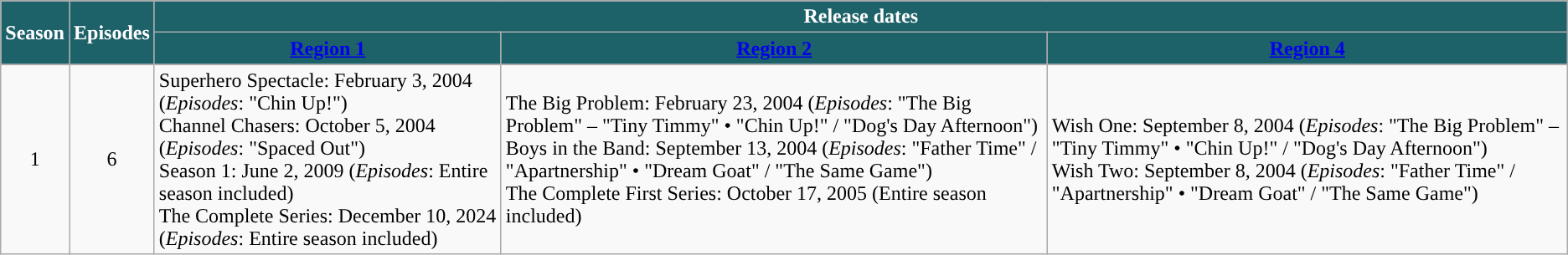<table class="wikitable">
<tr>
<th rowspan=2 style="background:#1D6169;color:#ffffff">Season</th>
<th rowspan=2 style="background:#1D6169;color:#ffffff">Episodes</th>
<th colspan=3 style="background:#1D6169;color:#ffffff">Release dates</th>
</tr>
<tr>
<th style="background:#1D6169;color:#ffffff"><a href='#'>Region 1</a></th>
<th style="background:#1D6169;color:#ffffff"><a href='#'>Region 2</a></th>
<th style="background:#1D6169;color:#ffffff"><a href='#'>Region 4</a></th>
</tr>
<tr>
<td style="text-align: center">1</td>
<td style="text-align: center">6</td>
<td>Superhero Spectacle: February 3, 2004 (<em>Episodes</em>: "Chin Up!")<br>Channel Chasers: October 5, 2004 (<em>Episodes</em>: "Spaced Out")<br>Season 1: June 2, 2009 (<em>Episodes</em>: Entire season included) <br>The Complete Series: December 10, 2024 (<em>Episodes</em>: Entire season included)</td>
<td>The Big Problem: February 23, 2004 (<em>Episodes</em>: "The Big Problem" – "Tiny Timmy" • "Chin Up!" / "Dog's Day Afternoon")<br>Boys in the Band: September 13, 2004 (<em>Episodes</em>: "Father Time" / "Apartnership" • "Dream Goat" / "The Same Game")<br>The Complete First Series: October 17, 2005 (Entire season included)</td>
<td>Wish One: September 8, 2004 (<em>Episodes</em>: "The Big Problem" – "Tiny Timmy" • "Chin Up!" / "Dog's Day Afternoon")<br>Wish Two: September 8, 2004 (<em>Episodes</em>: "Father Time" / "Apartnership" • "Dream Goat" / "The Same Game")</td>
</tr>
</table>
